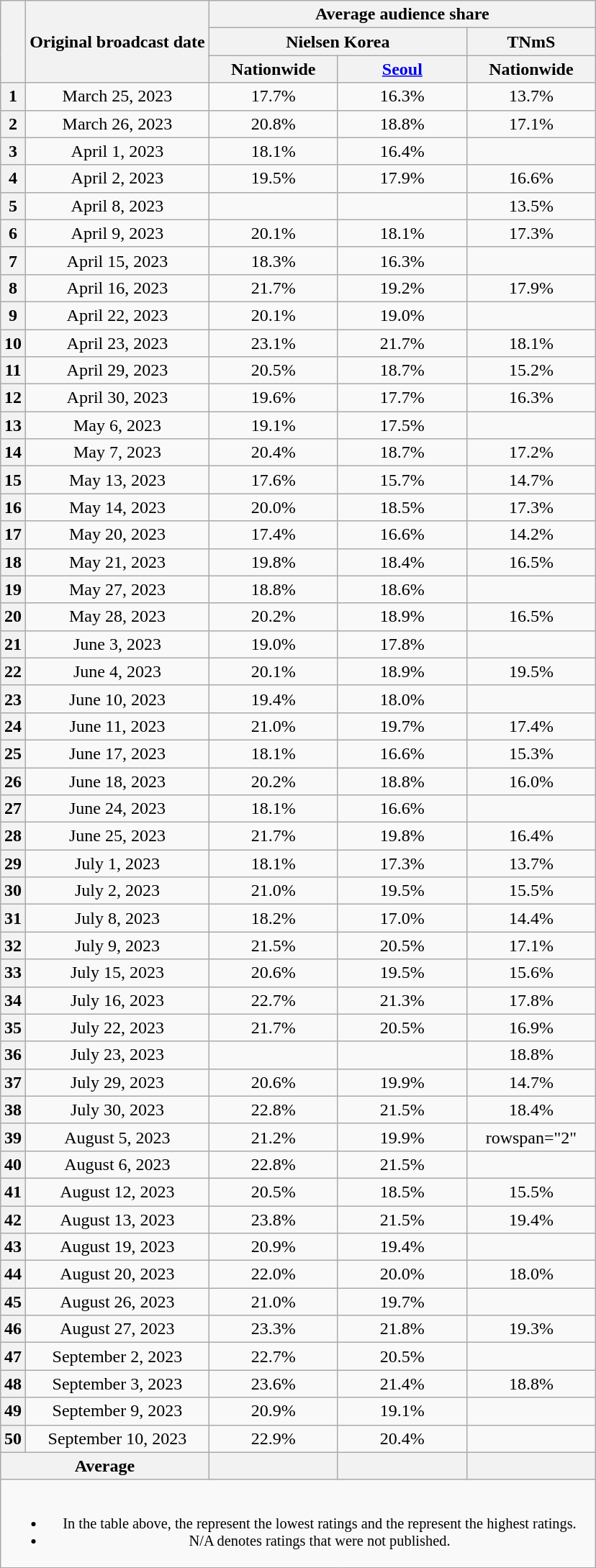<table class="wikitable" style="text-align:center; max-width:600px; margin-left:auto; margin-right:auto">
<tr>
<th scope="col" rowspan="3"></th>
<th scope="col" rowspan="3">Original broadcast date</th>
<th scope="col" colspan="3">Average audience share</th>
</tr>
<tr>
<th scope="col" colspan="2">Nielsen Korea</th>
<th scope="col">TNmS</th>
</tr>
<tr>
<th scope="col" style="width:7em">Nationwide</th>
<th scope="col" style="width:7em"><a href='#'>Seoul</a></th>
<th scope="col" style="width:7em">Nationwide</th>
</tr>
<tr>
<th scope="row">1</th>
<td>March 25, 2023</td>
<td>17.7% </td>
<td>16.3% </td>
<td>13.7% </td>
</tr>
<tr>
<th scope="row">2</th>
<td>March 26, 2023</td>
<td>20.8% </td>
<td>18.8% </td>
<td>17.1% </td>
</tr>
<tr>
<th scope="row">3</th>
<td>April 1, 2023</td>
<td>18.1% </td>
<td>16.4% </td>
<td><strong></strong> </td>
</tr>
<tr>
<th scope="row">4</th>
<td>April 2, 2023</td>
<td>19.5% </td>
<td>17.9% </td>
<td>16.6% </td>
</tr>
<tr>
<th scope="row">5</th>
<td>April 8, 2023</td>
<td><strong></strong> </td>
<td><strong></strong> </td>
<td>13.5% </td>
</tr>
<tr>
<th scope="row">6</th>
<td>April 9, 2023</td>
<td>20.1% </td>
<td>18.1% </td>
<td>17.3% </td>
</tr>
<tr>
<th scope="row">7</th>
<td>April 15, 2023</td>
<td>18.3% </td>
<td>16.3% </td>
<td></td>
</tr>
<tr>
<th scope="row">8</th>
<td>April 16, 2023</td>
<td>21.7% </td>
<td>19.2% </td>
<td>17.9% </td>
</tr>
<tr>
<th scope="row">9</th>
<td>April 22, 2023</td>
<td>20.1% </td>
<td>19.0% </td>
<td></td>
</tr>
<tr>
<th scope="row">10</th>
<td>April 23, 2023</td>
<td>23.1% </td>
<td>21.7% </td>
<td>18.1% </td>
</tr>
<tr>
<th scope="row">11</th>
<td>April 29, 2023</td>
<td>20.5% </td>
<td>18.7% </td>
<td>15.2% </td>
</tr>
<tr>
<th scope="row">12</th>
<td>April 30, 2023</td>
<td>19.6% </td>
<td>17.7% </td>
<td>16.3% </td>
</tr>
<tr>
<th scope="row">13</th>
<td>May 6, 2023</td>
<td>19.1% </td>
<td>17.5% </td>
<td></td>
</tr>
<tr>
<th scope="row">14</th>
<td>May 7, 2023</td>
<td>20.4% </td>
<td>18.7% </td>
<td>17.2% </td>
</tr>
<tr>
<th scope="row">15</th>
<td>May 13, 2023</td>
<td>17.6% </td>
<td>15.7% </td>
<td>14.7% </td>
</tr>
<tr>
<th scope="row">16</th>
<td>May 14, 2023</td>
<td>20.0% </td>
<td>18.5% </td>
<td>17.3% </td>
</tr>
<tr>
<th scope="row">17</th>
<td>May 20, 2023</td>
<td>17.4% </td>
<td>16.6% </td>
<td>14.2% </td>
</tr>
<tr>
<th scope="row">18</th>
<td>May 21, 2023</td>
<td>19.8% </td>
<td>18.4% </td>
<td>16.5% </td>
</tr>
<tr>
<th scope="row">19</th>
<td>May 27, 2023</td>
<td>18.8% </td>
<td>18.6% </td>
<td></td>
</tr>
<tr>
<th scope="row">20</th>
<td>May 28, 2023</td>
<td>20.2% </td>
<td>18.9% </td>
<td>16.5% </td>
</tr>
<tr>
<th scope="row">21</th>
<td>June 3, 2023</td>
<td>19.0% </td>
<td>17.8% </td>
<td></td>
</tr>
<tr>
<th scope="row">22</th>
<td>June 4, 2023</td>
<td>20.1% </td>
<td>18.9% </td>
<td>19.5% </td>
</tr>
<tr>
<th scope="row">23</th>
<td>June 10, 2023</td>
<td>19.4% </td>
<td>18.0% </td>
<td></td>
</tr>
<tr>
<th scope="row">24</th>
<td>June 11, 2023</td>
<td>21.0% </td>
<td>19.7% </td>
<td>17.4% </td>
</tr>
<tr>
<th scope="row">25</th>
<td>June 17, 2023</td>
<td>18.1% </td>
<td>16.6% </td>
<td>15.3% </td>
</tr>
<tr>
<th scope="row">26</th>
<td>June 18, 2023</td>
<td>20.2% </td>
<td>18.8% </td>
<td>16.0% </td>
</tr>
<tr>
<th scope="row">27</th>
<td>June 24, 2023</td>
<td>18.1% </td>
<td>16.6% </td>
<td></td>
</tr>
<tr>
<th scope="row">28</th>
<td>June 25, 2023</td>
<td>21.7% </td>
<td>19.8% </td>
<td>16.4% </td>
</tr>
<tr>
<th scope="row">29</th>
<td>July 1, 2023</td>
<td>18.1% </td>
<td>17.3% </td>
<td>13.7% </td>
</tr>
<tr>
<th scope="row">30</th>
<td>July 2, 2023</td>
<td>21.0% </td>
<td>19.5% </td>
<td>15.5% </td>
</tr>
<tr>
<th scope="row">31</th>
<td>July 8, 2023</td>
<td>18.2% </td>
<td>17.0% </td>
<td>14.4% </td>
</tr>
<tr>
<th scope="row">32</th>
<td>July 9, 2023</td>
<td>21.5% </td>
<td>20.5% </td>
<td>17.1% </td>
</tr>
<tr>
<th scope="row">33</th>
<td>July 15, 2023</td>
<td>20.6% </td>
<td>19.5% </td>
<td>15.6% </td>
</tr>
<tr>
<th scope="row">34</th>
<td>July 16, 2023</td>
<td>22.7% </td>
<td>21.3% </td>
<td>17.8% </td>
</tr>
<tr>
<th scope="row">35</th>
<td>July 22, 2023</td>
<td>21.7% </td>
<td>20.5% </td>
<td>16.9% </td>
</tr>
<tr>
<th scope="row">36</th>
<td>July 23, 2023</td>
<td><strong></strong> </td>
<td><strong></strong> </td>
<td>18.8% </td>
</tr>
<tr>
<th scope="row">37</th>
<td>July 29, 2023</td>
<td>20.6% </td>
<td>19.9% </td>
<td>14.7% </td>
</tr>
<tr>
<th scope="row">38</th>
<td>July 30, 2023</td>
<td>22.8% </td>
<td>21.5% </td>
<td>18.4% </td>
</tr>
<tr>
<th scope="row">39</th>
<td>August 5, 2023</td>
<td>21.2% </td>
<td>19.9% </td>
<td>rowspan="2" </td>
</tr>
<tr>
<th scope="row">40</th>
<td>August 6, 2023</td>
<td>22.8% </td>
<td>21.5% </td>
</tr>
<tr>
<th scope="row">41</th>
<td>August 12, 2023</td>
<td>20.5% </td>
<td>18.5% </td>
<td>15.5% </td>
</tr>
<tr>
<th scope="row">42</th>
<td>August 13, 2023</td>
<td>23.8% </td>
<td>21.5% </td>
<td>19.4% </td>
</tr>
<tr>
<th scope="row">43</th>
<td>August 19, 2023</td>
<td>20.9% </td>
<td>19.4% </td>
<td></td>
</tr>
<tr>
<th scope="row">44</th>
<td>August 20, 2023</td>
<td>22.0% </td>
<td>20.0% </td>
<td>18.0% </td>
</tr>
<tr>
<th scope="row">45</th>
<td>August 26, 2023</td>
<td>21.0% </td>
<td>19.7% </td>
<td></td>
</tr>
<tr>
<th scope="row">46</th>
<td>August 27, 2023</td>
<td>23.3% </td>
<td>21.8% </td>
<td>19.3% </td>
</tr>
<tr>
<th scope="row">47</th>
<td>September 2, 2023</td>
<td>22.7% </td>
<td>20.5% </td>
<td></td>
</tr>
<tr>
<th scope="row">48</th>
<td>September 3, 2023</td>
<td>23.6% </td>
<td>21.4% </td>
<td>18.8% </td>
</tr>
<tr>
<th scope="row">49</th>
<td>September 9, 2023</td>
<td>20.9% </td>
<td>19.1% </td>
<td></td>
</tr>
<tr>
<th scope="row">50</th>
<td>September 10, 2023</td>
<td>22.9% </td>
<td>20.4% </td>
<td><strong></strong> </td>
</tr>
<tr>
<th colspan="2">Average</th>
<th></th>
<th></th>
<th></th>
</tr>
<tr>
<td colspan="6" style="font-size:85%"><br><ul><li>In the table above, the <strong></strong> represent the lowest ratings and the <strong></strong> represent the highest ratings.</li><li>N/A denotes ratings that were not published.</li></ul></td>
</tr>
</table>
